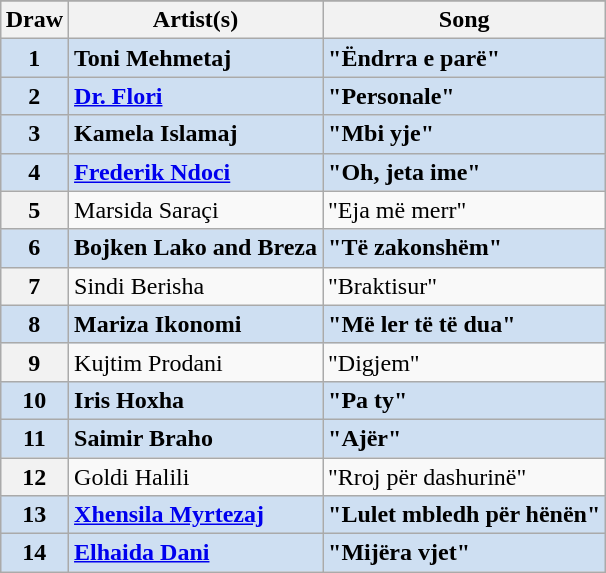<table class="sortable wikitable plainrowheaders" style="margin: 1em auto 1em auto; text-align:left;">
<tr>
</tr>
<tr>
<th scope="col">Draw</th>
<th scope="col">Artist(s)</th>
<th scope="col">Song</th>
</tr>
<tr style="font-weight:bold; background:#CEDFF2;">
<th scope="row" style="font-weight:bold; background:#CEDFF2; text-align:center;">1</th>
<td>Toni Mehmetaj</td>
<td>"Ëndrra e parë"</td>
</tr>
<tr style="font-weight:bold; background:#CEDFF2;">
<th scope="row" style="font-weight:bold; background:#CEDFF2; text-align:center;">2</th>
<td><a href='#'>Dr. Flori</a></td>
<td>"Personale"</td>
</tr>
<tr style="font-weight:bold; background:#CEDFF2;">
<th scope="row" style="font-weight:bold; background:#CEDFF2; text-align:center;">3</th>
<td>Kamela Islamaj</td>
<td>"Mbi yje"</td>
</tr>
<tr style="font-weight:bold; background:#CEDFF2;">
<th scope="row" style="font-weight:bold; background:#CEDFF2; text-align:center;">4</th>
<td><a href='#'>Frederik Ndoci</a></td>
<td>"Oh, jeta ime"</td>
</tr>
<tr>
<th scope="row" style="text-align:center;">5</th>
<td>Marsida Saraçi</td>
<td>"Eja më merr"</td>
</tr>
<tr style="font-weight:bold; background:#CEDFF2;">
<th scope="row" style="font-weight:bold; background:#CEDFF2; text-align:center;">6</th>
<td>Bojken Lako and Breza</td>
<td>"Të zakonshëm"</td>
</tr>
<tr>
<th scope="row" style="text-align:center;">7</th>
<td>Sindi Berisha</td>
<td>"Braktisur"</td>
</tr>
<tr style="font-weight:bold; background:#CEDFF2;">
<th scope="row" style="font-weight:bold; background:#CEDFF2; text-align:center;">8</th>
<td>Mariza Ikonomi</td>
<td>"Më ler të të dua"</td>
</tr>
<tr>
<th scope="row" style="text-align:center;">9</th>
<td>Kujtim Prodani</td>
<td>"Digjem"</td>
</tr>
<tr style="font-weight:bold; background:#CEDFF2;">
<th scope="row" style="font-weight:bold; background:#CEDFF2; text-align:center;">10</th>
<td>Iris Hoxha</td>
<td>"Pa ty"</td>
</tr>
<tr style="font-weight:bold; background:#CEDFF2;">
<th scope="row" style="font-weight:bold; background:#CEDFF2; text-align:center;">11</th>
<td>Saimir Braho</td>
<td>"Ajër"</td>
</tr>
<tr>
<th scope="row" style="text-align:center;">12</th>
<td>Goldi Halili</td>
<td>"Rroj për dashurinë"</td>
</tr>
<tr style="font-weight:bold; background:#CEDFF2;">
<th scope="row" style="font-weight:bold; background:#CEDFF2; text-align:center;">13</th>
<td><a href='#'>Xhensila Myrtezaj</a></td>
<td>"Lulet mbledh për hënën"</td>
</tr>
<tr style="font-weight:bold; background:#CEDFF2;">
<th scope="row" style="font-weight:bold; background:#CEDFF2; text-align:center;">14</th>
<td><a href='#'>Elhaida Dani</a></td>
<td>"Mijëra vjet"</td>
</tr>
</table>
